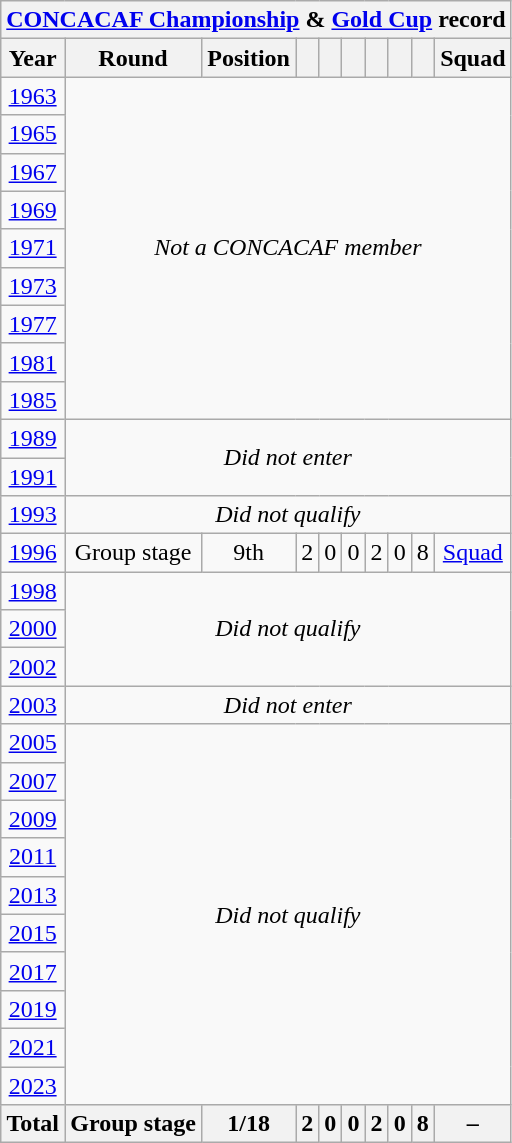<table class="wikitable" style="text-align: center;">
<tr>
<th colspan=10><a href='#'>CONCACAF Championship</a> & <a href='#'>Gold Cup</a> record</th>
</tr>
<tr>
<th>Year</th>
<th>Round</th>
<th>Position</th>
<th></th>
<th></th>
<th></th>
<th></th>
<th></th>
<th></th>
<th>Squad</th>
</tr>
<tr>
<td> <a href='#'>1963</a></td>
<td colspan=9 rowspan=9><em>Not a CONCACAF member</em></td>
</tr>
<tr>
<td> <a href='#'>1965</a></td>
</tr>
<tr>
<td> <a href='#'>1967</a></td>
</tr>
<tr>
<td> <a href='#'>1969</a></td>
</tr>
<tr>
<td> <a href='#'>1971</a></td>
</tr>
<tr>
<td> <a href='#'>1973</a></td>
</tr>
<tr>
<td> <a href='#'>1977</a></td>
</tr>
<tr>
<td> <a href='#'>1981</a></td>
</tr>
<tr>
<td><a href='#'>1985</a></td>
</tr>
<tr>
<td><a href='#'>1989</a></td>
<td colspan=9 rowspan=2><em>Did not enter</em></td>
</tr>
<tr>
<td> <a href='#'>1991</a></td>
</tr>
<tr>
<td>  <a href='#'>1993</a></td>
<td colspan=9><em>Did not qualify</em></td>
</tr>
<tr>
<td> <a href='#'>1996</a></td>
<td>Group stage</td>
<td>9th</td>
<td>2</td>
<td>0</td>
<td>0</td>
<td>2</td>
<td>0</td>
<td>8</td>
<td><a href='#'>Squad</a></td>
</tr>
<tr>
<td> <a href='#'>1998</a></td>
<td colspan=9 rowspan=3><em>Did not qualify</em></td>
</tr>
<tr>
<td> <a href='#'>2000</a></td>
</tr>
<tr>
<td> <a href='#'>2002</a></td>
</tr>
<tr>
<td>  <a href='#'>2003</a></td>
<td colspan=9><em>Did not enter</em></td>
</tr>
<tr>
<td> <a href='#'>2005</a></td>
<td colspan=9 rowspan=10><em>Did not qualify</em></td>
</tr>
<tr>
<td> <a href='#'>2007</a></td>
</tr>
<tr>
<td> <a href='#'>2009</a></td>
</tr>
<tr>
<td> <a href='#'>2011</a></td>
</tr>
<tr>
<td> <a href='#'>2013</a></td>
</tr>
<tr>
<td>  <a href='#'>2015</a></td>
</tr>
<tr>
<td> <a href='#'>2017</a></td>
</tr>
<tr>
<td>   <a href='#'>2019</a></td>
</tr>
<tr>
<td> <a href='#'>2021</a></td>
</tr>
<tr>
<td>  <a href='#'>2023</a></td>
</tr>
<tr>
<th>Total</th>
<th>Group stage</th>
<th>1/18</th>
<th>2</th>
<th>0</th>
<th>0</th>
<th>2</th>
<th>0</th>
<th>8</th>
<th>–</th>
</tr>
</table>
